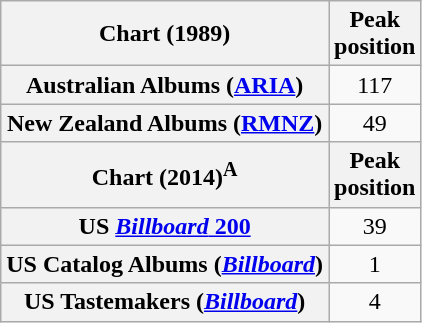<table class="wikitable plainrowheaders">
<tr>
<th>Chart (1989)</th>
<th>Peak<br>position</th>
</tr>
<tr>
<th scope="row">Australian Albums (<a href='#'>ARIA</a>)</th>
<td align="center">117</td>
</tr>
<tr>
<th scope="row">New Zealand Albums (<a href='#'>RMNZ</a>)</th>
<td align="center">49</td>
</tr>
<tr>
<th>Chart (2014)<sup>A</sup></th>
<th>Peak<br>position</th>
</tr>
<tr>
<th scope="row">US <a href='#'><em>Billboard</em> 200</a></th>
<td align="center">39</td>
</tr>
<tr>
<th scope="row">US Catalog Albums (<em><a href='#'>Billboard</a></em>)</th>
<td align="center">1</td>
</tr>
<tr>
<th scope="row">US Tastemakers (<em><a href='#'>Billboard</a></em>)</th>
<td align="center">4</td>
</tr>
</table>
